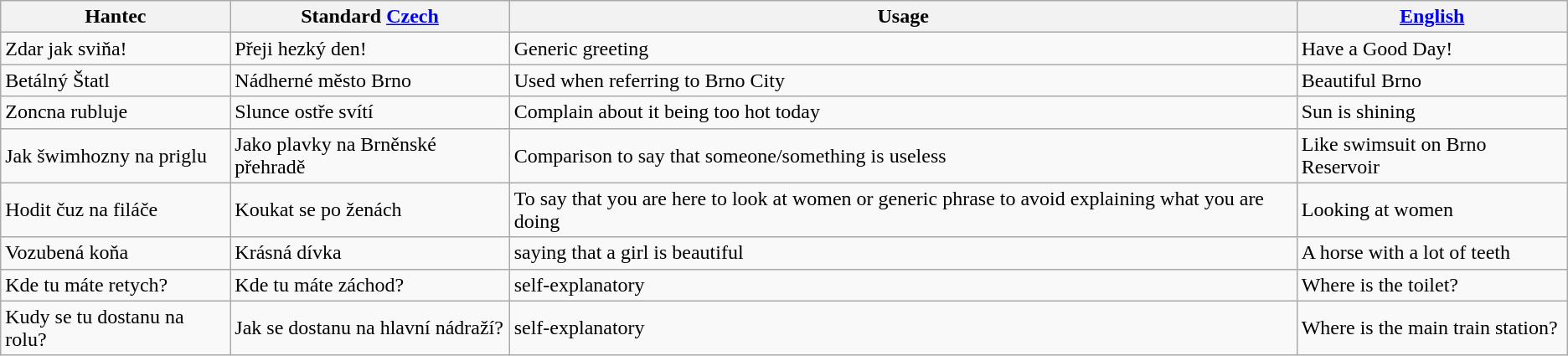<table class="wikitable">
<tr>
<th>Hantec</th>
<th>Standard <a href='#'>Czech</a></th>
<th>Usage</th>
<th><a href='#'>English</a></th>
</tr>
<tr>
<td>Zdar jak sviňa!</td>
<td>Přeji hezký den!</td>
<td>Generic greeting</td>
<td>Have a Good Day!</td>
</tr>
<tr>
<td>Betálný Štatl</td>
<td>Nádherné město Brno</td>
<td>Used when referring to Brno City</td>
<td>Beautiful Brno</td>
</tr>
<tr>
<td>Zoncna rubluje</td>
<td>Slunce ostře svítí</td>
<td>Complain about it being too hot today</td>
<td>Sun is shining</td>
</tr>
<tr>
<td>Jak šwimhozny na priglu</td>
<td>Jako plavky na Brněnské přehradě</td>
<td>Comparison to say that someone/something is useless</td>
<td>Like swimsuit on Brno Reservoir</td>
</tr>
<tr>
<td>Hodit čuz na filáče</td>
<td>Koukat se po ženách</td>
<td>To say that you are here to look at women or generic phrase to avoid explaining what you are doing</td>
<td>Looking at women</td>
</tr>
<tr>
<td>Vozubená koňa</td>
<td>Krásná dívka</td>
<td>saying that a girl is beautiful</td>
<td>A horse with a lot of teeth</td>
</tr>
<tr>
<td>Kde tu máte retych?</td>
<td>Kde tu máte záchod?</td>
<td>self-explanatory</td>
<td>Where is the toilet?</td>
</tr>
<tr>
<td>Kudy se tu dostanu na rolu?</td>
<td>Jak se dostanu na hlavní nádraží?</td>
<td>self-explanatory</td>
<td>Where is the main train station?</td>
</tr>
</table>
